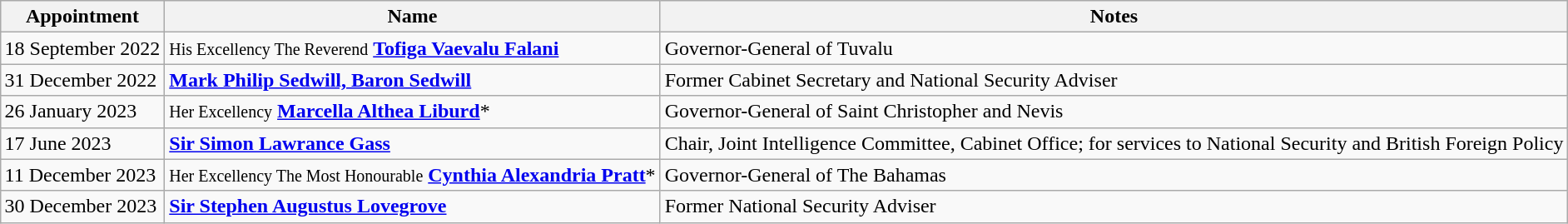<table class="wikitable" style="margin: 1em auto 1em auto">
<tr>
<th>Appointment</th>
<th>Name</th>
<th>Notes</th>
</tr>
<tr>
<td>18 September 2022</td>
<td><small>His Excellency The Reverend</small> <strong><a href='#'>Tofiga Vaevalu Falani</a></strong></td>
<td>Governor-General of Tuvalu</td>
</tr>
<tr>
<td>31 December 2022</td>
<td><a href='#'><strong>Mark Philip Sedwill, Baron Sedwill</strong></a></td>
<td>Former Cabinet Secretary and National Security Adviser</td>
</tr>
<tr>
<td>26 January 2023</td>
<td><small>Her Excellency</small> <a href='#'><strong>Marcella Althea Liburd</strong></a>*</td>
<td>Governor-General of Saint Christopher and Nevis</td>
</tr>
<tr>
<td>17 June 2023</td>
<td><a href='#'><strong>Sir Simon Lawrance Gass</strong></a></td>
<td>Chair, Joint Intelligence Committee, Cabinet Office; for services to National Security and British Foreign Policy</td>
</tr>
<tr>
<td>11 December 2023</td>
<td><small>Her Excellency The Most Honourable</small> <a href='#'><strong>Cynthia Alexandria Pratt</strong></a>*</td>
<td>Governor-General of The Bahamas</td>
</tr>
<tr>
<td>30 December 2023</td>
<td><a href='#'><strong>Sir Stephen Augustus Lovegrove</strong></a></td>
<td>Former National Security Adviser</td>
</tr>
</table>
